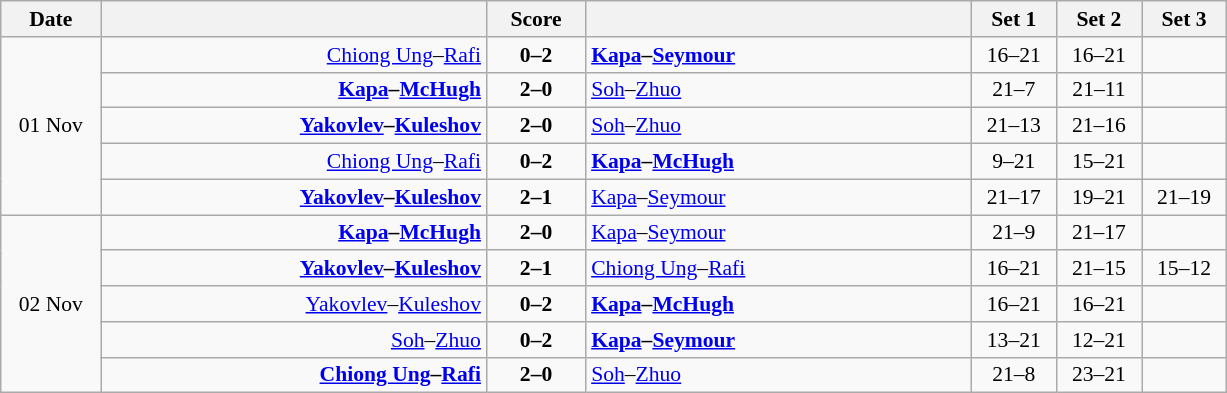<table class="wikitable" style="text-align: center; font-size:90% ">
<tr>
<th width="60">Date</th>
<th align="right" width="250"></th>
<th width="60">Score</th>
<th align="left" width="250"></th>
<th width="50">Set 1</th>
<th width="50">Set 2</th>
<th width="50">Set 3</th>
</tr>
<tr>
<td rowspan=5>01 Nov</td>
<td align=right><a href='#'>Chiong Ung</a>–<a href='#'>Rafi</a> </td>
<td align=center><strong>0–2</strong></td>
<td align=left><strong> <a href='#'>Kapa</a>–<a href='#'>Seymour</a></strong></td>
<td>16–21</td>
<td>16–21</td>
<td></td>
</tr>
<tr>
<td align=right><strong><a href='#'>Kapa</a>–<a href='#'>McHugh</a> </strong></td>
<td align=center><strong>2–0</strong></td>
<td align=left> <a href='#'>Soh</a>–<a href='#'>Zhuo</a></td>
<td>21–7</td>
<td>21–11</td>
<td></td>
</tr>
<tr>
<td align=right><strong><a href='#'>Yakovlev</a>–<a href='#'>Kuleshov</a> </strong></td>
<td align=center><strong>2–0</strong></td>
<td align=left> <a href='#'>Soh</a>–<a href='#'>Zhuo</a></td>
<td>21–13</td>
<td>21–16</td>
<td></td>
</tr>
<tr>
<td align=right><a href='#'>Chiong Ung</a>–<a href='#'>Rafi</a> </td>
<td align=center><strong>0–2</strong></td>
<td align=left><strong> <a href='#'>Kapa</a>–<a href='#'>McHugh</a></strong></td>
<td>9–21</td>
<td>15–21</td>
<td></td>
</tr>
<tr>
<td align=right><strong><a href='#'>Yakovlev</a>–<a href='#'>Kuleshov</a> </strong></td>
<td align=center><strong>2–1</strong></td>
<td align=left> <a href='#'>Kapa</a>–<a href='#'>Seymour</a></td>
<td>21–17</td>
<td>19–21</td>
<td>21–19</td>
</tr>
<tr>
<td rowspan=5>02 Nov</td>
<td align=right><strong><a href='#'>Kapa</a>–<a href='#'>McHugh</a> </strong></td>
<td align=center><strong>2–0</strong></td>
<td align=left> <a href='#'>Kapa</a>–<a href='#'>Seymour</a></td>
<td>21–9</td>
<td>21–17</td>
<td></td>
</tr>
<tr>
<td align=right><strong><a href='#'>Yakovlev</a>–<a href='#'>Kuleshov</a> </strong></td>
<td align=center><strong>2–1</strong></td>
<td align=left> <a href='#'>Chiong Ung</a>–<a href='#'>Rafi</a></td>
<td>16–21</td>
<td>21–15</td>
<td>15–12</td>
</tr>
<tr>
<td align=right><a href='#'>Yakovlev</a>–<a href='#'>Kuleshov</a> </td>
<td align=center><strong>0–2</strong></td>
<td align=left><strong> <a href='#'>Kapa</a>–<a href='#'>McHugh</a></strong></td>
<td>16–21</td>
<td>16–21</td>
<td></td>
</tr>
<tr>
<td align=right><a href='#'>Soh</a>–<a href='#'>Zhuo</a> </td>
<td align=center><strong>0–2</strong></td>
<td align=left><strong> <a href='#'>Kapa</a>–<a href='#'>Seymour</a></strong></td>
<td>13–21</td>
<td>12–21</td>
<td></td>
</tr>
<tr>
<td align=right><strong><a href='#'>Chiong Ung</a>–<a href='#'>Rafi</a> </strong></td>
<td align=center><strong>2–0</strong></td>
<td align=left> <a href='#'>Soh</a>–<a href='#'>Zhuo</a></td>
<td>21–8</td>
<td>23–21</td>
<td></td>
</tr>
</table>
